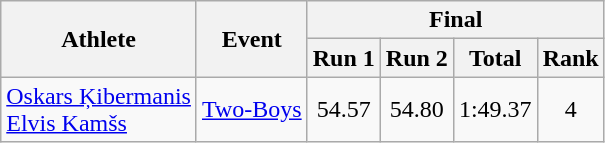<table class="wikitable">
<tr>
<th rowspan="2">Athlete</th>
<th rowspan="2">Event</th>
<th colspan="4">Final</th>
</tr>
<tr>
<th>Run 1</th>
<th>Run 2</th>
<th>Total</th>
<th>Rank</th>
</tr>
<tr>
<td><a href='#'>Oskars Ķibermanis</a><br><a href='#'>Elvis Kamšs</a></td>
<td><a href='#'>Two-Boys</a></td>
<td align="center">54.57</td>
<td align="center">54.80</td>
<td align="center">1:49.37</td>
<td align="center">4</td>
</tr>
</table>
